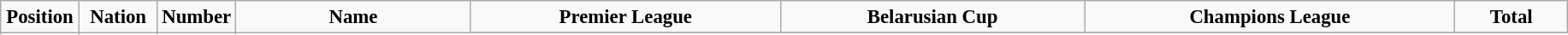<table class="wikitable" style="font-size: 95%; text-align: center;">
<tr style="text-align:center;">
<td rowspan="2"  style="width:5%; "><strong>Position</strong></td>
<td rowspan="2"  style="width:5%; "><strong>Nation</strong></td>
<td rowspan="2"  style="width:5%; "><strong>Number</strong></td>
<td rowspan="2"  style="width:15%; "><strong>Name</strong></td>
<td colspan="2"><strong>Premier League</strong></td>
<td colspan="2"><strong>Belarusian Cup</strong></td>
<td colspan="2"><strong>Champions League</strong></td>
<td colspan="2"><strong>Total</strong></td>
</tr>
<tr>
</tr>
</table>
